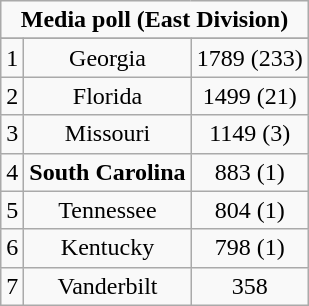<table class="wikitable" style="display: inline-table;">
<tr>
<td align="center" Colspan="3"><strong>Media poll (East Division)</strong></td>
</tr>
<tr align="center">
</tr>
<tr align="center">
<td>1</td>
<td>Georgia</td>
<td>1789 (233)</td>
</tr>
<tr align="center">
<td>2</td>
<td>Florida</td>
<td>1499 (21)</td>
</tr>
<tr align="center">
<td>3</td>
<td>Missouri</td>
<td>1149 (3)</td>
</tr>
<tr align="center">
<td>4</td>
<td><strong>South Carolina</strong></td>
<td>883 (1)</td>
</tr>
<tr align="center">
<td>5</td>
<td>Tennessee</td>
<td>804 (1)</td>
</tr>
<tr align="center">
<td>6</td>
<td>Kentucky</td>
<td>798 (1)</td>
</tr>
<tr align="center">
<td>7</td>
<td>Vanderbilt</td>
<td>358</td>
</tr>
</table>
